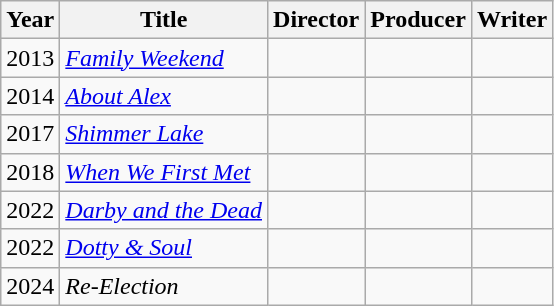<table class="wikitable">
<tr>
<th>Year</th>
<th>Title</th>
<th>Director</th>
<th>Producer</th>
<th>Writer</th>
</tr>
<tr>
<td>2013</td>
<td><em><a href='#'>Family Weekend</a></em></td>
<td></td>
<td></td>
<td></td>
</tr>
<tr>
<td>2014</td>
<td><em><a href='#'>About Alex</a></em></td>
<td></td>
<td></td>
<td></td>
</tr>
<tr>
<td>2017</td>
<td><em><a href='#'>Shimmer Lake</a></em></td>
<td></td>
<td></td>
<td></td>
</tr>
<tr>
<td>2018</td>
<td><em><a href='#'>When We First Met</a></em></td>
<td></td>
<td></td>
<td></td>
</tr>
<tr>
<td>2022</td>
<td><em><a href='#'>Darby and the Dead</a></em></td>
<td></td>
<td></td>
<td></td>
</tr>
<tr>
<td>2022</td>
<td><em><a href='#'>Dotty & Soul</a></em></td>
<td></td>
<td></td>
<td></td>
</tr>
<tr>
<td>2024</td>
<td><em>Re-Election</em></td>
<td></td>
<td></td>
<td></td>
</tr>
</table>
